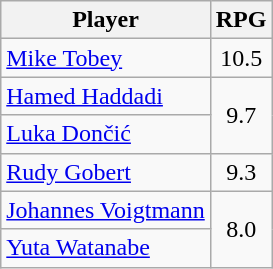<table class="wikitable">
<tr>
<th>Player</th>
<th>RPG</th>
</tr>
<tr>
<td> <a href='#'>Mike Tobey</a></td>
<td align=center>10.5</td>
</tr>
<tr>
<td> <a href='#'>Hamed Haddadi</a></td>
<td align=center rowspan=2>9.7</td>
</tr>
<tr>
<td> <a href='#'>Luka Dončić</a></td>
</tr>
<tr>
<td> <a href='#'>Rudy Gobert</a></td>
<td align=center>9.3</td>
</tr>
<tr>
<td> <a href='#'>Johannes Voigtmann</a></td>
<td align=center rowspan=2>8.0</td>
</tr>
<tr>
<td> <a href='#'>Yuta Watanabe</a></td>
</tr>
</table>
